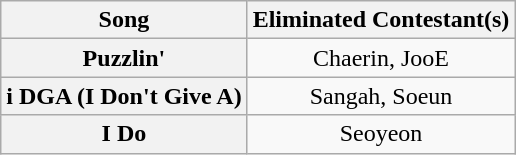<table class="wikitable plainrowheaders" style="text-align:center">
<tr>
<th scope="col">Song</th>
<th scope="col">Eliminated Contestant(s)</th>
</tr>
<tr>
<th>Puzzlin'</th>
<td>Chaerin, JooE</td>
</tr>
<tr>
<th>i DGA (I Don't Give A)</th>
<td>Sangah, Soeun</td>
</tr>
<tr>
<th>I Do</th>
<td>Seoyeon</td>
</tr>
</table>
